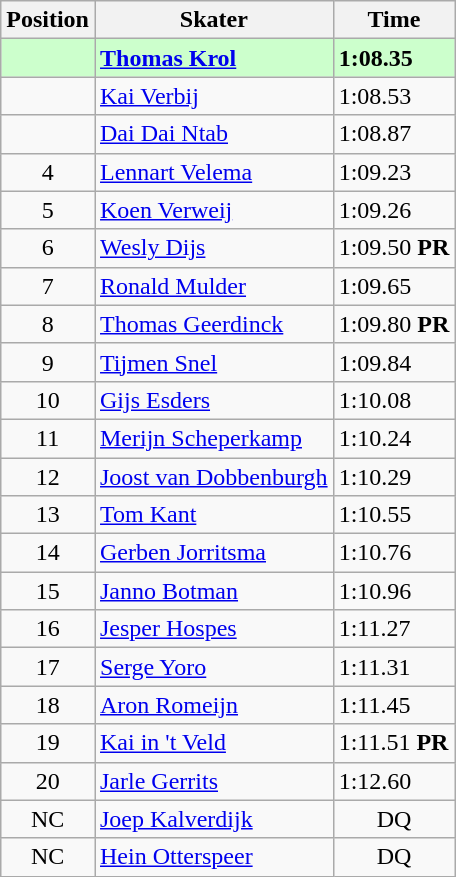<table class="wikitable">
<tr>
<th>Position</th>
<th>Skater</th>
<th>Time</th>
</tr>
<tr bgcolor=ccffcc>
<td align="center"></td>
<td><strong><a href='#'>Thomas Krol</a></strong></td>
<td><strong>1:08.35</strong></td>
</tr>
<tr>
<td align="center"></td>
<td><a href='#'>Kai Verbij</a></td>
<td>1:08.53</td>
</tr>
<tr>
<td align="center"></td>
<td><a href='#'>Dai Dai Ntab</a></td>
<td>1:08.87</td>
</tr>
<tr>
<td align="center">4</td>
<td><a href='#'>Lennart Velema</a></td>
<td>1:09.23</td>
</tr>
<tr>
<td align="center">5</td>
<td><a href='#'>Koen Verweij</a></td>
<td>1:09.26</td>
</tr>
<tr>
<td align="center">6</td>
<td><a href='#'>Wesly Dijs</a></td>
<td>1:09.50 <strong>PR</strong></td>
</tr>
<tr>
<td align="center">7</td>
<td><a href='#'>Ronald Mulder</a></td>
<td>1:09.65</td>
</tr>
<tr>
<td align="center">8</td>
<td><a href='#'>Thomas Geerdinck</a></td>
<td>1:09.80 <strong>PR</strong></td>
</tr>
<tr>
<td align="center">9</td>
<td><a href='#'>Tijmen Snel</a></td>
<td>1:09.84</td>
</tr>
<tr>
<td align="center">10</td>
<td><a href='#'>Gijs Esders</a></td>
<td>1:10.08</td>
</tr>
<tr>
<td align="center">11</td>
<td><a href='#'>Merijn Scheperkamp</a></td>
<td>1:10.24</td>
</tr>
<tr>
<td align="center">12</td>
<td><a href='#'>Joost van Dobbenburgh</a></td>
<td>1:10.29</td>
</tr>
<tr>
<td align="center">13</td>
<td><a href='#'>Tom Kant</a></td>
<td>1:10.55</td>
</tr>
<tr>
<td align="center">14</td>
<td><a href='#'>Gerben Jorritsma</a></td>
<td>1:10.76</td>
</tr>
<tr>
<td align="center">15</td>
<td><a href='#'>Janno Botman</a></td>
<td>1:10.96</td>
</tr>
<tr>
<td align="center">16</td>
<td><a href='#'>Jesper Hospes</a></td>
<td>1:11.27</td>
</tr>
<tr>
<td align="center">17</td>
<td><a href='#'>Serge Yoro</a></td>
<td>1:11.31</td>
</tr>
<tr>
<td align="center">18</td>
<td><a href='#'>Aron Romeijn</a></td>
<td>1:11.45</td>
</tr>
<tr>
<td align="center">19</td>
<td><a href='#'>Kai in 't Veld</a></td>
<td>1:11.51 <strong>PR</strong></td>
</tr>
<tr>
<td align="center">20</td>
<td><a href='#'>Jarle Gerrits</a></td>
<td>1:12.60</td>
</tr>
<tr>
<td align="center">NC</td>
<td><a href='#'>Joep Kalverdijk</a></td>
<td align="center">DQ</td>
</tr>
<tr>
<td align="center">NC</td>
<td><a href='#'>Hein Otterspeer</a></td>
<td align="center">DQ</td>
</tr>
</table>
